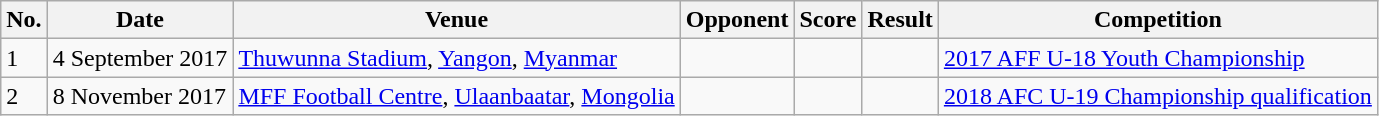<table class="wikitable" style="font-size:100%;">
<tr>
<th>No.</th>
<th>Date</th>
<th>Venue</th>
<th>Opponent</th>
<th>Score</th>
<th>Result</th>
<th>Competition</th>
</tr>
<tr>
<td>1</td>
<td>4 September 2017</td>
<td><a href='#'>Thuwunna Stadium</a>, <a href='#'>Yangon</a>, <a href='#'>Myanmar</a></td>
<td></td>
<td></td>
<td></td>
<td><a href='#'>2017 AFF U-18 Youth Championship</a></td>
</tr>
<tr>
<td>2</td>
<td>8 November 2017</td>
<td><a href='#'>MFF Football Centre</a>, <a href='#'>Ulaanbaatar</a>, <a href='#'>Mongolia</a></td>
<td></td>
<td></td>
<td></td>
<td><a href='#'>2018 AFC U-19 Championship qualification</a></td>
</tr>
</table>
